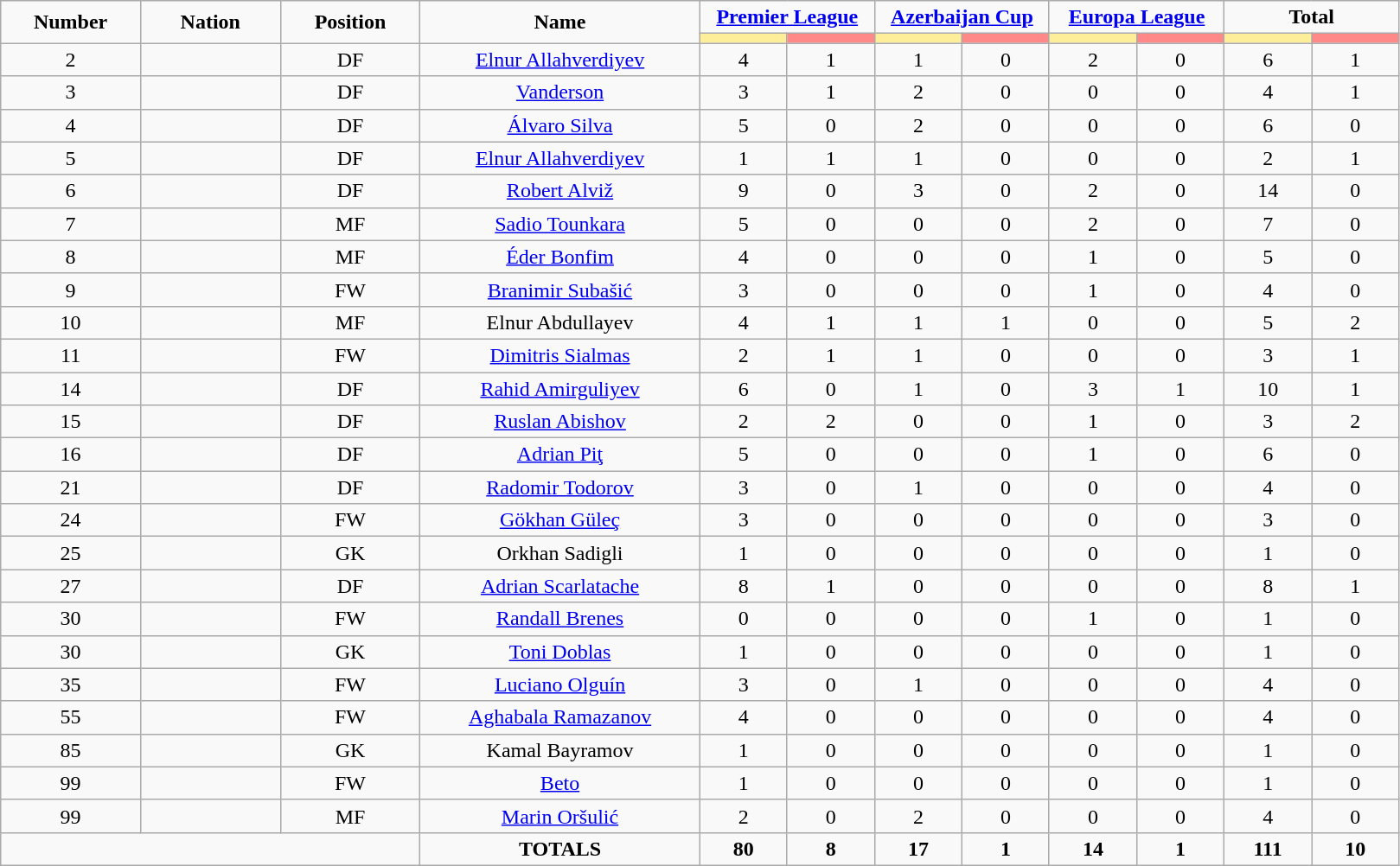<table class="wikitable" style="font-size: 100%; text-align: center;">
<tr>
<td rowspan="2" width="10%" align="center"><strong>Number</strong></td>
<td rowspan="2" width="10%" align="center"><strong>Nation</strong></td>
<td rowspan="2" width="10%" align="center"><strong>Position</strong></td>
<td rowspan="2" width="20%" align="center"><strong>Name</strong></td>
<td colspan="2" align="center"><strong><a href='#'>Premier League</a></strong></td>
<td colspan="2" align="center"><strong><a href='#'>Azerbaijan Cup</a></strong></td>
<td colspan="2" align="center"><strong><a href='#'>Europa League</a></strong></td>
<td colspan="2" align="center"><strong>Total</strong></td>
</tr>
<tr>
<th width=60 style="background: #FFEE99"></th>
<th width=60 style="background: #FF8888"></th>
<th width=60 style="background: #FFEE99"></th>
<th width=60 style="background: #FF8888"></th>
<th width=60 style="background: #FFEE99"></th>
<th width=60 style="background: #FF8888"></th>
<th width=60 style="background: #FFEE99"></th>
<th width=60 style="background: #FF8888"></th>
</tr>
<tr>
<td>2</td>
<td></td>
<td>DF</td>
<td><a href='#'>Elnur Allahverdiyev</a></td>
<td>4</td>
<td>1</td>
<td>1</td>
<td>0</td>
<td>2</td>
<td>0</td>
<td>6</td>
<td>1</td>
</tr>
<tr>
<td>3</td>
<td></td>
<td>DF</td>
<td><a href='#'>Vanderson</a></td>
<td>3</td>
<td>1</td>
<td>2</td>
<td>0</td>
<td>0</td>
<td>0</td>
<td>4</td>
<td>1</td>
</tr>
<tr>
<td>4</td>
<td></td>
<td>DF</td>
<td><a href='#'>Álvaro Silva</a></td>
<td>5</td>
<td>0</td>
<td>2</td>
<td>0</td>
<td>0</td>
<td>0</td>
<td>6</td>
<td>0</td>
</tr>
<tr>
<td>5</td>
<td></td>
<td>DF</td>
<td><a href='#'>Elnur Allahverdiyev</a></td>
<td>1</td>
<td>1</td>
<td>1</td>
<td>0</td>
<td>0</td>
<td>0</td>
<td>2</td>
<td>1</td>
</tr>
<tr>
<td>6</td>
<td></td>
<td>DF</td>
<td><a href='#'>Robert Alviž</a></td>
<td>9</td>
<td>0</td>
<td>3</td>
<td>0</td>
<td>2</td>
<td>0</td>
<td>14</td>
<td>0</td>
</tr>
<tr>
<td>7</td>
<td></td>
<td>MF</td>
<td><a href='#'>Sadio Tounkara</a></td>
<td>5</td>
<td>0</td>
<td>0</td>
<td>0</td>
<td>2</td>
<td>0</td>
<td>7</td>
<td>0</td>
</tr>
<tr>
<td>8</td>
<td></td>
<td>MF</td>
<td><a href='#'>Éder Bonfim</a></td>
<td>4</td>
<td>0</td>
<td>0</td>
<td>0</td>
<td>1</td>
<td>0</td>
<td>5</td>
<td>0</td>
</tr>
<tr>
<td>9</td>
<td></td>
<td>FW</td>
<td><a href='#'>Branimir Subašić</a></td>
<td>3</td>
<td>0</td>
<td>0</td>
<td>0</td>
<td>1</td>
<td>0</td>
<td>4</td>
<td>0</td>
</tr>
<tr>
<td>10</td>
<td></td>
<td>MF</td>
<td>Elnur Abdullayev</td>
<td>4</td>
<td>1</td>
<td>1</td>
<td>1</td>
<td>0</td>
<td>0</td>
<td>5</td>
<td>2</td>
</tr>
<tr>
<td>11</td>
<td></td>
<td>FW</td>
<td><a href='#'>Dimitris Sialmas</a></td>
<td>2</td>
<td>1</td>
<td>1</td>
<td>0</td>
<td>0</td>
<td>0</td>
<td>3</td>
<td>1</td>
</tr>
<tr>
<td>14</td>
<td></td>
<td>DF</td>
<td><a href='#'>Rahid Amirguliyev</a></td>
<td>6</td>
<td>0</td>
<td>1</td>
<td>0</td>
<td>3</td>
<td>1</td>
<td>10</td>
<td>1</td>
</tr>
<tr>
<td>15</td>
<td></td>
<td>DF</td>
<td><a href='#'>Ruslan Abishov</a></td>
<td>2</td>
<td>2</td>
<td>0</td>
<td>0</td>
<td>1</td>
<td>0</td>
<td>3</td>
<td>2</td>
</tr>
<tr>
<td>16</td>
<td></td>
<td>DF</td>
<td><a href='#'>Adrian Piţ</a></td>
<td>5</td>
<td>0</td>
<td>0</td>
<td>0</td>
<td>1</td>
<td>0</td>
<td>6</td>
<td>0</td>
</tr>
<tr>
<td>21</td>
<td></td>
<td>DF</td>
<td><a href='#'>Radomir Todorov</a></td>
<td>3</td>
<td>0</td>
<td>1</td>
<td>0</td>
<td>0</td>
<td>0</td>
<td>4</td>
<td>0</td>
</tr>
<tr>
<td>24</td>
<td></td>
<td>FW</td>
<td><a href='#'>Gökhan Güleç</a></td>
<td>3</td>
<td>0</td>
<td>0</td>
<td>0</td>
<td>0</td>
<td>0</td>
<td>3</td>
<td>0</td>
</tr>
<tr>
<td>25</td>
<td></td>
<td>GK</td>
<td>Orkhan Sadigli</td>
<td>1</td>
<td>0</td>
<td>0</td>
<td>0</td>
<td>0</td>
<td>0</td>
<td>1</td>
<td>0</td>
</tr>
<tr>
<td>27</td>
<td></td>
<td>DF</td>
<td><a href='#'>Adrian Scarlatache</a></td>
<td>8</td>
<td>1</td>
<td>0</td>
<td>0</td>
<td>0</td>
<td>0</td>
<td>8</td>
<td>1</td>
</tr>
<tr>
<td>30</td>
<td></td>
<td>FW</td>
<td><a href='#'>Randall Brenes</a></td>
<td>0</td>
<td>0</td>
<td>0</td>
<td>0</td>
<td>1</td>
<td>0</td>
<td>1</td>
<td>0</td>
</tr>
<tr>
<td>30</td>
<td></td>
<td>GK</td>
<td><a href='#'>Toni Doblas</a></td>
<td>1</td>
<td>0</td>
<td>0</td>
<td>0</td>
<td>0</td>
<td>0</td>
<td>1</td>
<td>0</td>
</tr>
<tr>
<td>35</td>
<td></td>
<td>FW</td>
<td><a href='#'>Luciano Olguín</a></td>
<td>3</td>
<td>0</td>
<td>1</td>
<td>0</td>
<td>0</td>
<td>0</td>
<td>4</td>
<td>0</td>
</tr>
<tr>
<td>55</td>
<td></td>
<td>FW</td>
<td><a href='#'>Aghabala Ramazanov</a></td>
<td>4</td>
<td>0</td>
<td>0</td>
<td>0</td>
<td>0</td>
<td>0</td>
<td>4</td>
<td>0</td>
</tr>
<tr>
<td>85</td>
<td></td>
<td>GK</td>
<td>Kamal Bayramov</td>
<td>1</td>
<td>0</td>
<td>0</td>
<td>0</td>
<td>0</td>
<td>0</td>
<td>1</td>
<td>0</td>
</tr>
<tr>
<td>99</td>
<td></td>
<td>FW</td>
<td><a href='#'>Beto</a></td>
<td>1</td>
<td>0</td>
<td>0</td>
<td>0</td>
<td>0</td>
<td>0</td>
<td>1</td>
<td>0</td>
</tr>
<tr>
<td>99</td>
<td></td>
<td>MF</td>
<td><a href='#'>Marin Oršulić</a></td>
<td>2</td>
<td>0</td>
<td>2</td>
<td>0</td>
<td>0</td>
<td>0</td>
<td>4</td>
<td>0</td>
</tr>
<tr>
<td colspan="3"></td>
<td><strong>TOTALS</strong></td>
<td><strong>80</strong></td>
<td><strong>8</strong></td>
<td><strong>17</strong></td>
<td><strong>1</strong></td>
<td><strong>14</strong></td>
<td><strong>1</strong></td>
<td><strong>111</strong></td>
<td><strong>10</strong></td>
</tr>
</table>
